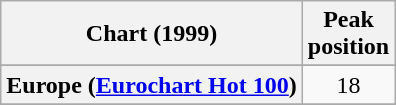<table class="wikitable sortable plainrowheaders" style="text-align:center">
<tr>
<th scope="col">Chart (1999)</th>
<th scope="col">Peak<br>position</th>
</tr>
<tr>
</tr>
<tr>
<th scope="row">Europe (<a href='#'>Eurochart Hot 100</a>)</th>
<td>18</td>
</tr>
<tr>
</tr>
<tr>
</tr>
<tr>
</tr>
</table>
